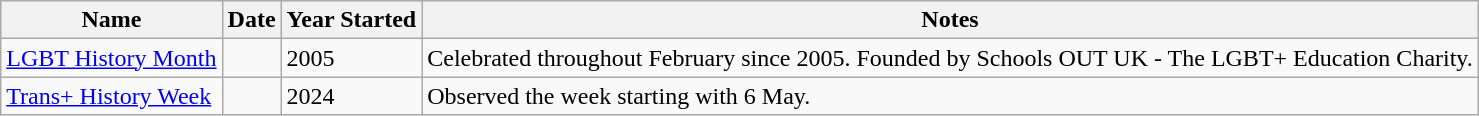<table class="wikitable sortable">
<tr>
<th>Name</th>
<th>Date</th>
<th>Year Started</th>
<th>Notes</th>
</tr>
<tr>
<td><a href='#'>LGBT History Month</a></td>
<td></td>
<td>2005</td>
<td>Celebrated throughout February since 2005. Founded by Schools OUT UK - The LGBT+ Education Charity.</td>
</tr>
<tr>
<td><a href='#'>Trans+ History Week</a></td>
<td></td>
<td>2024</td>
<td>Observed the week starting with 6 May.</td>
</tr>
</table>
